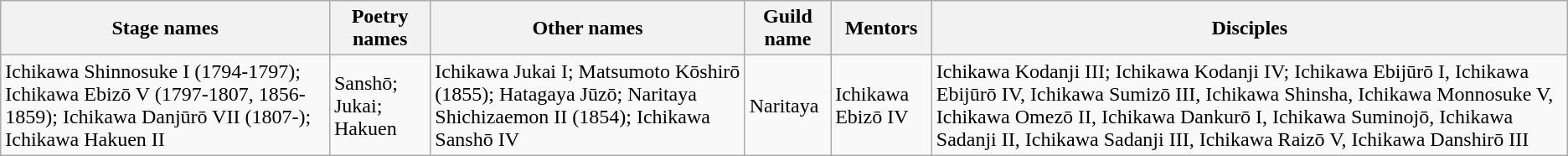<table class="wikitable">
<tr e in violation>
<th>Stage names</th>
<th>Poetry names</th>
<th>Other names</th>
<th>Guild name</th>
<th>Mentors</th>
<th>Disciples</th>
</tr>
<tr>
<td>Ichikawa Shinnosuke I  (1794-1797); Ichikawa Ebizō V (1797-1807, 1856-1859); Ichikawa Danjūrō VII (1807-); Ichikawa Hakuen II</td>
<td>Sanshō; Jukai; Hakuen</td>
<td>Ichikawa Jukai I; Matsumoto Kōshirō (1855); Hatagaya Jūzō; Naritaya Shichizaemon II (1854); Ichikawa Sanshō IV</td>
<td>Naritaya</td>
<td>Ichikawa Ebizō IV</td>
<td>Ichikawa Kodanji III; Ichikawa Kodanji IV; Ichikawa Ebijūrō I, Ichikawa Ebijūrō IV, Ichikawa Sumizō III, Ichikawa Shinsha, Ichikawa Monnosuke V, Ichikawa Omezō II, Ichikawa Dankurō I, Ichikawa Suminojō, Ichikawa Sadanji II, Ichikawa Sadanji III, Ichikawa Raizō V, Ichikawa Danshirō III</td>
</tr>
</table>
